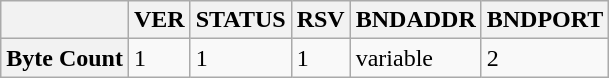<table class="wikitable">
<tr>
<th></th>
<th>VER</th>
<th>STATUS</th>
<th>RSV</th>
<th>BNDADDR</th>
<th>BNDPORT</th>
</tr>
<tr>
<th>Byte Count</th>
<td>1</td>
<td>1</td>
<td>1</td>
<td>variable</td>
<td>2</td>
</tr>
</table>
